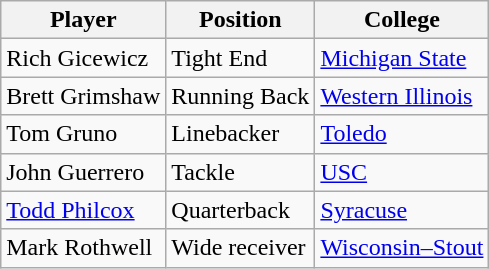<table class="wikitable">
<tr>
<th>Player</th>
<th>Position</th>
<th>College</th>
</tr>
<tr>
<td>Rich Gicewicz</td>
<td>Tight End</td>
<td><a href='#'>Michigan State</a></td>
</tr>
<tr>
<td>Brett Grimshaw</td>
<td>Running Back</td>
<td><a href='#'>Western Illinois</a></td>
</tr>
<tr>
<td>Tom Gruno</td>
<td>Linebacker</td>
<td><a href='#'>Toledo</a></td>
</tr>
<tr>
<td>John Guerrero</td>
<td>Tackle</td>
<td><a href='#'>USC</a></td>
</tr>
<tr>
<td><a href='#'>Todd Philcox</a></td>
<td>Quarterback</td>
<td><a href='#'>Syracuse</a></td>
</tr>
<tr>
<td>Mark Rothwell</td>
<td>Wide receiver</td>
<td><a href='#'>Wisconsin–Stout</a></td>
</tr>
</table>
